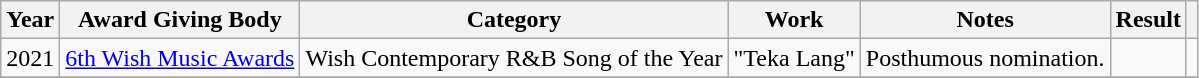<table class="wikitable">
<tr>
<th>Year</th>
<th>Award Giving Body</th>
<th>Category</th>
<th>Work</th>
<th>Notes</th>
<th>Result</th>
<th></th>
</tr>
<tr>
<td>2021</td>
<td><a href='#'>6th Wish Music Awards</a></td>
<td>Wish Contemporary R&B Song of the Year</td>
<td style="text-align:center;">"Teka Lang"</td>
<td>Posthumous nomination.</td>
<td></td>
<td></td>
</tr>
<tr>
</tr>
</table>
